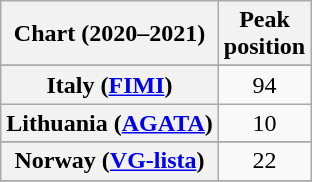<table class="wikitable sortable plainrowheaders" style="text-align:center">
<tr>
<th scope="col">Chart (2020–2021)</th>
<th scope="col">Peak<br>position</th>
</tr>
<tr>
</tr>
<tr>
</tr>
<tr>
</tr>
<tr>
</tr>
<tr>
</tr>
<tr>
</tr>
<tr>
</tr>
<tr>
</tr>
<tr>
</tr>
<tr>
<th scope="row">Italy (<a href='#'>FIMI</a>)</th>
<td>94</td>
</tr>
<tr>
<th scope="row">Lithuania (<a href='#'>AGATA</a>)</th>
<td>10</td>
</tr>
<tr>
</tr>
<tr>
</tr>
<tr>
<th scope="row">Norway (<a href='#'>VG-lista</a>)</th>
<td>22</td>
</tr>
<tr>
</tr>
<tr>
</tr>
<tr>
</tr>
<tr>
</tr>
<tr>
</tr>
<tr>
</tr>
</table>
